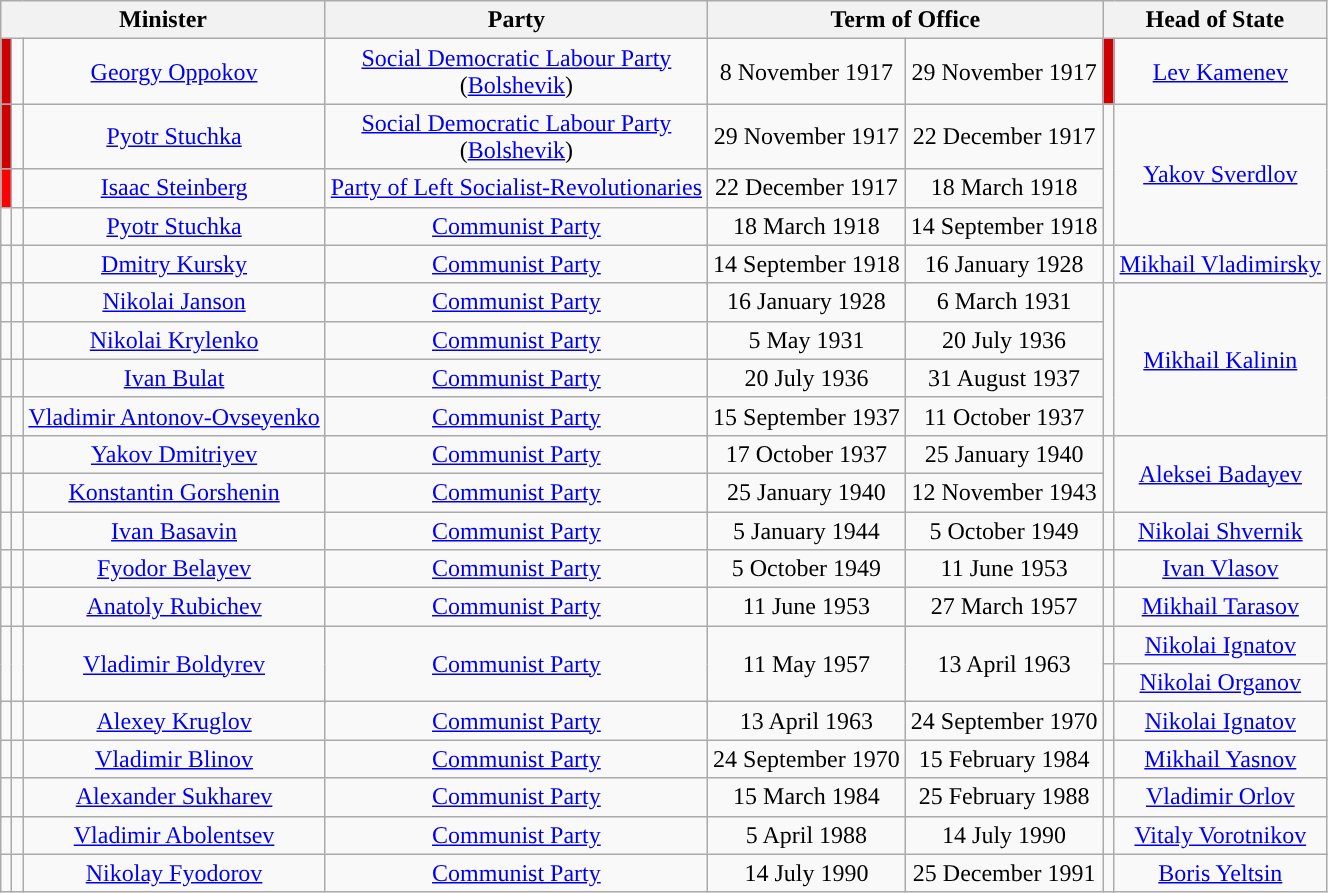<table class="wikitable" style="text-align:center;">
<tr>
<th colspan=3>Minister</th>
<th>Party</th>
<th colspan=2>Term of Office</th>
<th colspan=2>Head of State</th>
</tr>
<tr>
<td style="background: #CE0000;"></td>
<td></td>
<td><a href='#'>Georgy Oppokov</a></td>
<td><a href='#'>Social Democratic Labour Party</a><br>(<a href='#'>Bolshevik</a>)</td>
<td>8 November 1917</td>
<td>29 November 1917</td>
<td style="background: #CE0000;"></td>
<td><a href='#'>Lev Kamenev</a></td>
</tr>
<tr>
<td style="background: #CE0000;"></td>
<td></td>
<td><a href='#'>Pyotr Stuchka</a></td>
<td><a href='#'>Social Democratic Labour Party</a><br>(<a href='#'>Bolshevik</a>)</td>
<td>29 November 1917</td>
<td>22 December 1917</td>
<td rowspan=4 style="background: "></td>
<td rowspan=4><a href='#'>Yakov Sverdlov</a></td>
</tr>
<tr>
<td style="background: #FF0000;"></td>
<td></td>
<td><a href='#'>Isaac Steinberg</a></td>
<td><a href='#'>Party of Left Socialist-Revolutionaries</a></td>
<td>22 December 1917</td>
<td>18 March 1918</td>
</tr>
<tr>
<td style="background: "></td>
<td></td>
<td><a href='#'>Pyotr Stuchka</a></td>
<td><a href='#'>Communist Party</a></td>
<td>18 March 1918</td>
<td>14 September 1918</td>
</tr>
<tr>
<td rowspan=3 style="background: "></td>
<td rowspan=3></td>
<td rowspan=3><a href='#'>Dmitry Kursky</a></td>
<td rowspan=3><a href='#'>Communist Party</a></td>
<td rowspan=3>14 September 1918</td>
<td rowspan=3>16 January 1928</td>
</tr>
<tr>
<td style="background: "></td>
<td><a href='#'>Mikhail Vladimirsky</a></td>
</tr>
<tr>
<td rowspan=6 style="background: "></td>
<td rowspan=6><a href='#'>Mikhail Kalinin</a></td>
</tr>
<tr>
<td style="background: "></td>
<td></td>
<td><a href='#'>Nikolai Janson</a></td>
<td><a href='#'>Communist Party</a></td>
<td>16 January 1928</td>
<td>6 March 1931</td>
</tr>
<tr>
<td style="background: "></td>
<td></td>
<td><a href='#'>Nikolai Krylenko</a></td>
<td><a href='#'>Communist Party</a></td>
<td>5 May 1931</td>
<td>20 July 1936</td>
</tr>
<tr>
<td style="background: "></td>
<td></td>
<td><a href='#'>Ivan Bulat</a></td>
<td><a href='#'>Communist Party</a></td>
<td>20 July 1936</td>
<td>31 August 1937</td>
</tr>
<tr>
<td style="background: "></td>
<td></td>
<td><a href='#'>Vladimir Antonov-Ovseyenko</a></td>
<td><a href='#'>Communist Party</a></td>
<td>15 September 1937</td>
<td>11 October 1937</td>
</tr>
<tr>
<td rowspan=2 style="background: "></td>
<td rowspan=2></td>
<td rowspan=2><a href='#'>Yakov Dmitriyev</a></td>
<td rowspan=2><a href='#'>Communist Party</a></td>
<td rowspan=2>17 October 1937</td>
<td rowspan=2>25 January 1940</td>
</tr>
<tr>
<td rowspan=3 style="background: "></td>
<td rowspan=3><a href='#'>Aleksei Badayev</a></td>
</tr>
<tr>
<td style="background: "></td>
<td></td>
<td><a href='#'>Konstantin Gorshenin</a></td>
<td><a href='#'>Communist Party</a></td>
<td>25 January 1940</td>
<td>12 November 1943</td>
</tr>
<tr>
<td rowspan=3 style="background: "></td>
<td rowspan=3></td>
<td rowspan=3><a href='#'>Ivan Basavin</a></td>
<td rowspan=3><a href='#'>Communist Party</a></td>
<td rowspan=3>5 January 1944</td>
<td rowspan=3>5 October 1949</td>
</tr>
<tr>
<td style="background: "></td>
<td><a href='#'>Nikolai Shvernik</a></td>
</tr>
<tr>
<td rowspan=2 style="background: "></td>
<td rowspan=2><a href='#'>Ivan Vlasov</a></td>
</tr>
<tr>
<td rowspan=2 style="background: "></td>
<td rowspan=2></td>
<td rowspan=2><a href='#'>Fyodor Belayev</a></td>
<td rowspan=2><a href='#'>Communist Party</a></td>
<td rowspan=2>5 October 1949</td>
<td rowspan=2>11 June 1953</td>
</tr>
<tr>
<td rowspan=3 style="background: "></td>
<td rowspan=3><a href='#'>Mikhail Tarasov</a></td>
</tr>
<tr>
<td style="background: "></td>
<td></td>
<td><a href='#'>Anatoly Rubichev</a></td>
<td><a href='#'>Communist Party</a></td>
<td>11 June 1953</td>
<td>27 March 1957</td>
</tr>
<tr>
<td rowspan=4 style="background: "></td>
<td rowspan=4></td>
<td rowspan=4><a href='#'>Vladimir Boldyrev</a></td>
<td rowspan=4><a href='#'>Communist Party</a></td>
<td rowspan=4>11 May 1957</td>
<td rowspan=4>13 April 1963</td>
</tr>
<tr>
<td style="background: "></td>
<td><a href='#'>Nikolai Ignatov</a></td>
</tr>
<tr>
<td style="background: "></td>
<td><a href='#'>Nikolai Organov</a></td>
</tr>
<tr>
<td rowspan=2 style="background: "></td>
<td rowspan=2><a href='#'>Nikolai Ignatov</a></td>
</tr>
<tr>
<td rowspan=2 style="background: "></td>
<td rowspan=2></td>
<td rowspan=2><a href='#'>Alexey Kruglov</a></td>
<td rowspan=2><a href='#'>Communist Party</a></td>
<td rowspan=2>13 April 1963</td>
<td rowspan=2>24 September 1970</td>
</tr>
<tr>
<td rowspan=3 style="background: "></td>
<td rowspan=3><a href='#'>Mikhail Yasnov</a></td>
</tr>
<tr>
<td style="background: "></td>
<td></td>
<td><a href='#'>Vladimir Blinov</a></td>
<td><a href='#'>Communist Party</a></td>
<td>24 September 1970</td>
<td>15 February 1984</td>
</tr>
<tr>
<td rowspan=2 style="background: "></td>
<td rowspan=2></td>
<td rowspan=2><a href='#'>Alexander Sukharev</a></td>
<td rowspan=2><a href='#'>Communist Party</a></td>
<td rowspan=2>15 March 1984</td>
<td rowspan=2>25 February 1988</td>
</tr>
<tr>
<td rowspan=2 style="background: "></td>
<td rowspan=2><a href='#'>Vladimir Orlov</a></td>
</tr>
<tr>
<td rowspan=3 style="background: "></td>
<td rowspan=3></td>
<td rowspan=3><a href='#'>Vladimir Abolentsev</a></td>
<td rowspan=3><a href='#'>Communist Party</a></td>
<td rowspan=3>5 April 1988</td>
<td rowspan=3>14 July 1990</td>
</tr>
<tr>
<td style="background: "></td>
<td><a href='#'>Vitaly Vorotnikov</a></td>
</tr>
<tr>
<td rowspan=2 style="background: "></td>
<td rowspan=2><a href='#'>Boris Yeltsin</a></td>
</tr>
<tr>
<td style="background: "></td>
<td></td>
<td><a href='#'>Nikolay Fyodorov</a></td>
<td><a href='#'>Communist Party</a></td>
<td>14 July 1990</td>
<td>25 December 1991</td>
</tr>
</table>
